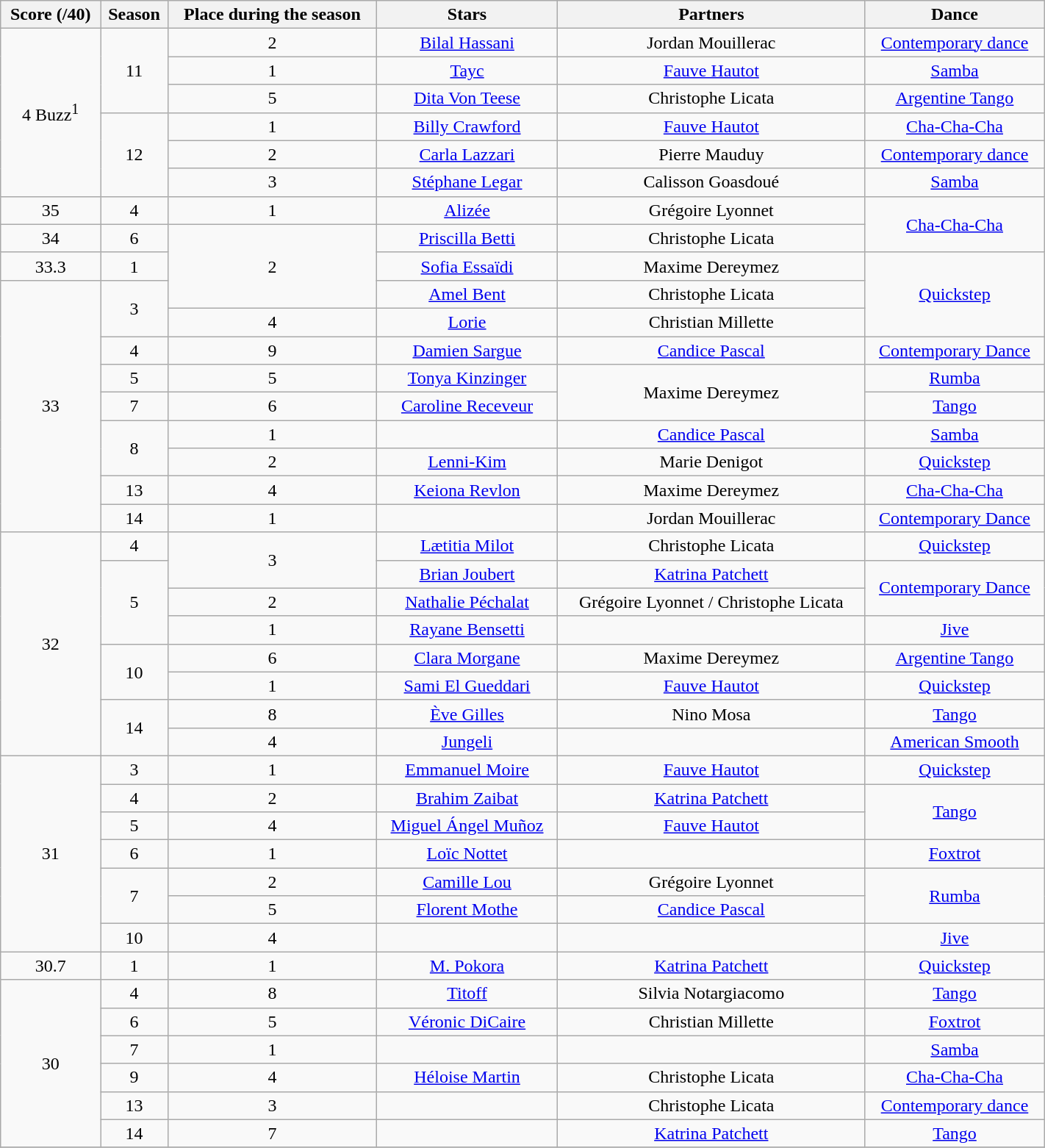<table class="wikitable" border="1" width="75%" style="text-align:center">
<tr>
<th>Score (/40)</th>
<th>Season</th>
<th>Place during the season</th>
<th>Stars</th>
<th>Partners</th>
<th>Dance</th>
</tr>
<tr>
<td rowspan="6">4 Buzz<sup>1</sup></td>
<td rowspan="3">11</td>
<td>2</td>
<td><a href='#'>Bilal Hassani</a></td>
<td>Jordan Mouillerac</td>
<td><a href='#'>Contemporary dance</a></td>
</tr>
<tr>
<td>1</td>
<td><a href='#'>Tayc</a></td>
<td><a href='#'>Fauve Hautot</a></td>
<td><a href='#'>Samba</a></td>
</tr>
<tr>
<td>5</td>
<td><a href='#'>Dita Von Teese</a></td>
<td>Christophe Licata</td>
<td><a href='#'>Argentine Tango</a></td>
</tr>
<tr>
<td rowspan="3">12</td>
<td>1</td>
<td><a href='#'>Billy Crawford</a></td>
<td><a href='#'>Fauve Hautot</a></td>
<td><a href='#'>Cha-Cha-Cha</a></td>
</tr>
<tr>
<td>2</td>
<td><a href='#'>Carla Lazzari</a></td>
<td>Pierre Mauduy</td>
<td><a href='#'>Contemporary dance</a></td>
</tr>
<tr>
<td>3</td>
<td><a href='#'>Stéphane Legar</a></td>
<td>Calisson Goasdoué</td>
<td><a href='#'>Samba</a></td>
</tr>
<tr>
<td>35</td>
<td>4</td>
<td>1</td>
<td><a href='#'>Alizée</a></td>
<td>Grégoire Lyonnet</td>
<td rowspan="2"><a href='#'>Cha-Cha-Cha</a></td>
</tr>
<tr>
<td>34</td>
<td>6</td>
<td rowspan="3">2</td>
<td><a href='#'>Priscilla Betti</a></td>
<td>Christophe Licata</td>
</tr>
<tr>
<td>33.3</td>
<td>1</td>
<td><a href='#'>Sofia Essaïdi</a></td>
<td>Maxime Dereymez</td>
<td rowspan="3"><a href='#'>Quickstep</a></td>
</tr>
<tr>
<td rowspan="9">33</td>
<td rowspan="2">3</td>
<td><a href='#'>Amel Bent</a></td>
<td>Christophe Licata</td>
</tr>
<tr>
<td>4</td>
<td><a href='#'>Lorie</a></td>
<td>Christian Millette</td>
</tr>
<tr>
<td>4</td>
<td>9</td>
<td><a href='#'>Damien Sargue</a></td>
<td><a href='#'>Candice Pascal</a></td>
<td><a href='#'>Contemporary Dance</a></td>
</tr>
<tr>
<td>5</td>
<td>5</td>
<td><a href='#'>Tonya Kinzinger</a></td>
<td rowspan="2">Maxime Dereymez</td>
<td><a href='#'>Rumba</a></td>
</tr>
<tr>
<td>7</td>
<td>6</td>
<td><a href='#'>Caroline Receveur</a></td>
<td><a href='#'>Tango</a></td>
</tr>
<tr>
<td rowspan="2">8</td>
<td>1</td>
<td></td>
<td><a href='#'>Candice Pascal</a></td>
<td><a href='#'>Samba</a></td>
</tr>
<tr>
<td>2</td>
<td><a href='#'>Lenni-Kim</a></td>
<td>Marie Denigot</td>
<td><a href='#'>Quickstep</a></td>
</tr>
<tr>
<td>13</td>
<td>4</td>
<td><a href='#'>Keiona Revlon</a></td>
<td>Maxime Dereymez</td>
<td><a href='#'>Cha-Cha-Cha</a></td>
</tr>
<tr>
<td>14</td>
<td>1</td>
<td></td>
<td>Jordan Mouillerac</td>
<td><a href='#'>Contemporary Dance</a></td>
</tr>
<tr>
<td rowspan="8">32</td>
<td>4</td>
<td rowspan="2">3</td>
<td><a href='#'>Lætitia Milot</a></td>
<td>Christophe Licata</td>
<td><a href='#'>Quickstep</a></td>
</tr>
<tr>
<td rowspan="3">5</td>
<td><a href='#'>Brian Joubert</a></td>
<td><a href='#'>Katrina Patchett</a></td>
<td rowspan="2"><a href='#'>Contemporary Dance</a></td>
</tr>
<tr>
<td>2</td>
<td><a href='#'>Nathalie Péchalat</a></td>
<td>Grégoire Lyonnet / Christophe Licata</td>
</tr>
<tr>
<td>1</td>
<td><a href='#'>Rayane Bensetti</a></td>
<td></td>
<td><a href='#'>Jive</a></td>
</tr>
<tr>
<td rowspan="2">10</td>
<td>6</td>
<td><a href='#'>Clara Morgane</a></td>
<td>Maxime Dereymez</td>
<td><a href='#'>Argentine Tango</a></td>
</tr>
<tr>
<td>1</td>
<td><a href='#'>Sami El Gueddari</a></td>
<td><a href='#'>Fauve Hautot</a></td>
<td><a href='#'>Quickstep</a></td>
</tr>
<tr>
<td rowspan="2">14</td>
<td>8</td>
<td><a href='#'>Ève Gilles</a></td>
<td>Nino Mosa</td>
<td><a href='#'>Tango</a></td>
</tr>
<tr>
<td>4</td>
<td><a href='#'>Jungeli</a></td>
<td></td>
<td><a href='#'>American Smooth</a></td>
</tr>
<tr>
<td rowspan="7">31</td>
<td>3</td>
<td>1</td>
<td><a href='#'>Emmanuel Moire</a></td>
<td><a href='#'>Fauve Hautot</a></td>
<td><a href='#'>Quickstep</a></td>
</tr>
<tr>
<td>4</td>
<td>2</td>
<td><a href='#'>Brahim Zaibat</a></td>
<td><a href='#'>Katrina Patchett</a></td>
<td rowspan="2"><a href='#'>Tango</a></td>
</tr>
<tr>
<td>5</td>
<td>4</td>
<td><a href='#'>Miguel Ángel Muñoz</a></td>
<td><a href='#'>Fauve Hautot</a></td>
</tr>
<tr>
<td>6</td>
<td>1</td>
<td><a href='#'>Loïc Nottet</a></td>
<td></td>
<td><a href='#'>Foxtrot</a></td>
</tr>
<tr>
<td rowspan="2">7</td>
<td>2</td>
<td><a href='#'>Camille Lou</a></td>
<td>Grégoire Lyonnet</td>
<td rowspan="2"><a href='#'>Rumba</a></td>
</tr>
<tr>
<td>5</td>
<td><a href='#'>Florent Mothe</a></td>
<td><a href='#'>Candice Pascal</a></td>
</tr>
<tr>
<td>10</td>
<td>4</td>
<td></td>
<td></td>
<td><a href='#'>Jive</a></td>
</tr>
<tr>
<td>30.7</td>
<td>1</td>
<td>1</td>
<td><a href='#'>M. Pokora</a></td>
<td><a href='#'>Katrina Patchett</a></td>
<td><a href='#'>Quickstep</a></td>
</tr>
<tr>
<td rowspan="6">30</td>
<td>4</td>
<td>8</td>
<td><a href='#'>Titoff</a></td>
<td>Silvia Notargiacomo</td>
<td><a href='#'>Tango</a></td>
</tr>
<tr>
<td>6</td>
<td>5</td>
<td><a href='#'>Véronic DiCaire</a></td>
<td>Christian Millette</td>
<td><a href='#'>Foxtrot</a></td>
</tr>
<tr>
<td>7</td>
<td>1</td>
<td></td>
<td></td>
<td><a href='#'>Samba</a></td>
</tr>
<tr>
<td>9</td>
<td>4</td>
<td><a href='#'>Héloise Martin</a></td>
<td>Christophe Licata</td>
<td><a href='#'>Cha-Cha-Cha</a></td>
</tr>
<tr>
<td>13</td>
<td>3</td>
<td></td>
<td>Christophe Licata</td>
<td><a href='#'>Contemporary dance</a></td>
</tr>
<tr>
<td>14</td>
<td>7</td>
<td></td>
<td><a href='#'>Katrina Patchett</a></td>
<td><a href='#'>Tango</a></td>
</tr>
<tr>
</tr>
</table>
